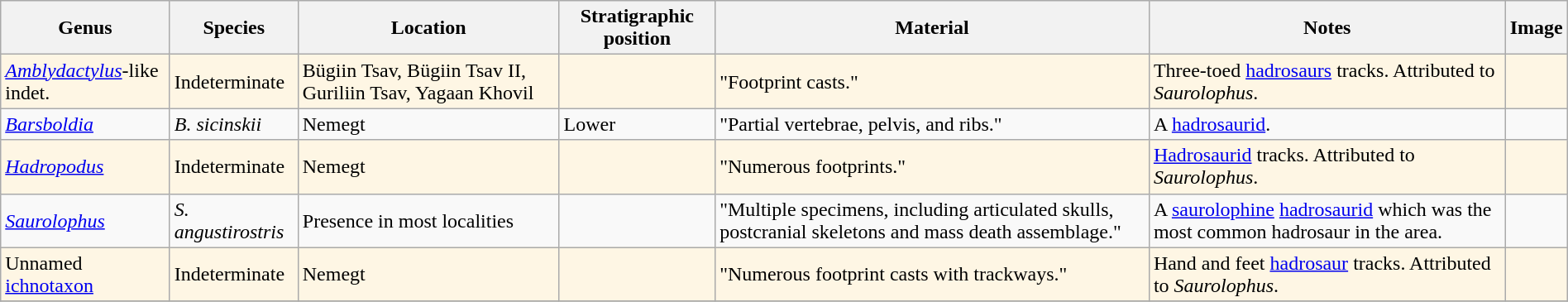<table class="wikitable" align="center" width="100%">
<tr>
<th>Genus</th>
<th>Species</th>
<th>Location</th>
<th>Stratigraphic position</th>
<th>Material</th>
<th>Notes</th>
<th>Image</th>
</tr>
<tr>
<td style="background:#fef6e4;"><em><a href='#'>Amblydactylus</a></em>-like indet.</td>
<td style="background:#fef6e4;">Indeterminate</td>
<td style="background:#fef6e4;">Bügiin Tsav, Bügiin Tsav II, Guriliin Tsav, Yagaan Khovil</td>
<td style="background:#fef6e4;"></td>
<td style="background:#fef6e4;">"Footprint casts."</td>
<td style="background:#fef6e4;">Three-toed <a href='#'>hadrosaurs</a> tracks. Attributed to <em>Saurolophus</em>.</td>
<td style="background:#fef6e4;"></td>
</tr>
<tr>
<td><em><a href='#'>Barsboldia</a></em></td>
<td><em>B. sicinskii</em></td>
<td>Nemegt</td>
<td>Lower</td>
<td>"Partial vertebrae, pelvis, and ribs."</td>
<td>A <a href='#'>hadrosaurid</a>.</td>
<td></td>
</tr>
<tr>
<td style="background:#fef6e4;"><em><a href='#'>Hadropodus</a></em></td>
<td style="background:#fef6e4;">Indeterminate</td>
<td style="background:#fef6e4;">Nemegt</td>
<td style="background:#fef6e4;"></td>
<td style="background:#fef6e4;">"Numerous footprints."</td>
<td style="background:#fef6e4;"><a href='#'>Hadrosaurid</a> tracks. Attributed to <em>Saurolophus</em>.</td>
<td style="background:#fef6e4;"></td>
</tr>
<tr>
<td><em><a href='#'>Saurolophus</a></em></td>
<td><em>S. angustirostris</em></td>
<td>Presence in most localities</td>
<td></td>
<td>"Multiple specimens, including articulated skulls, postcranial skeletons and mass death assemblage."</td>
<td>A <a href='#'>saurolophine</a> <a href='#'>hadrosaurid</a> which was the most common hadrosaur in the area.</td>
<td></td>
</tr>
<tr>
<td style="background:#fef6e4;">Unnamed <a href='#'>ichnotaxon</a></td>
<td style="background:#fef6e4;">Indeterminate</td>
<td style="background:#fef6e4;">Nemegt</td>
<td style="background:#fef6e4;"></td>
<td style="background:#fef6e4;">"Numerous footprint casts with trackways."</td>
<td style="background:#fef6e4;">Hand and feet <a href='#'>hadrosaur</a> tracks. Attributed to <em>Saurolophus</em>.</td>
<td style="background:#fef6e4;"></td>
</tr>
<tr>
</tr>
</table>
